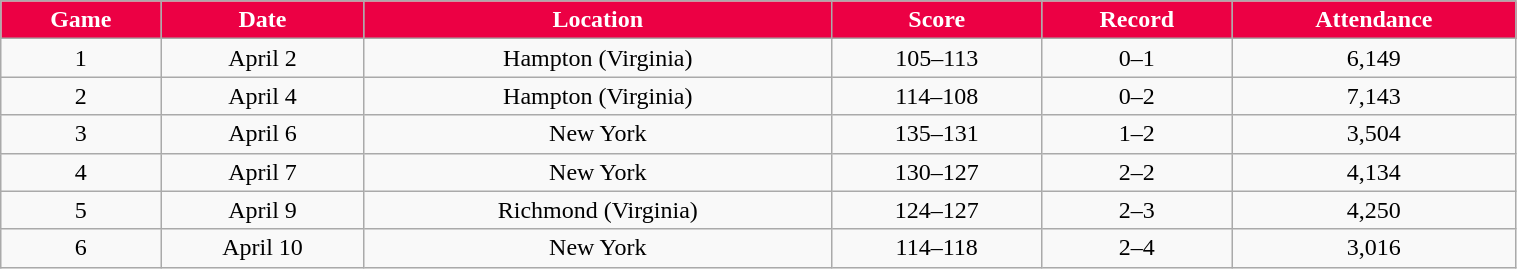<table class="wikitable" style="width:80%;">
<tr style="text-align:center; background:#EC0044; color:#FFFFFF;">
<td><strong>Game</strong></td>
<td><strong>Date</strong></td>
<td><strong>Location</strong></td>
<td><strong>Score</strong></td>
<td><strong>Record</strong></td>
<td><strong>Attendance</strong></td>
</tr>
<tr style="text-align:center;" bgcolor="">
<td>1</td>
<td>April 2</td>
<td>Hampton (Virginia)</td>
<td>105–113</td>
<td>0–1</td>
<td>6,149</td>
</tr>
<tr style="text-align:center;" bgcolor="">
<td>2</td>
<td>April 4</td>
<td>Hampton (Virginia)</td>
<td>114–108</td>
<td>0–2</td>
<td>7,143</td>
</tr>
<tr style="text-align:center;" bgcolor="">
<td>3</td>
<td>April 6</td>
<td>New York</td>
<td>135–131</td>
<td>1–2</td>
<td>3,504</td>
</tr>
<tr style="text-align:center;" bgcolor="">
<td>4</td>
<td>April 7</td>
<td>New York</td>
<td>130–127</td>
<td>2–2</td>
<td>4,134</td>
</tr>
<tr style="text-align:center;" bgcolor="">
<td>5</td>
<td>April 9</td>
<td>Richmond (Virginia)</td>
<td>124–127</td>
<td>2–3</td>
<td>4,250</td>
</tr>
<tr style="text-align:center;" bgcolor="">
<td>6</td>
<td>April 10</td>
<td>New York</td>
<td>114–118</td>
<td>2–4</td>
<td>3,016</td>
</tr>
</table>
